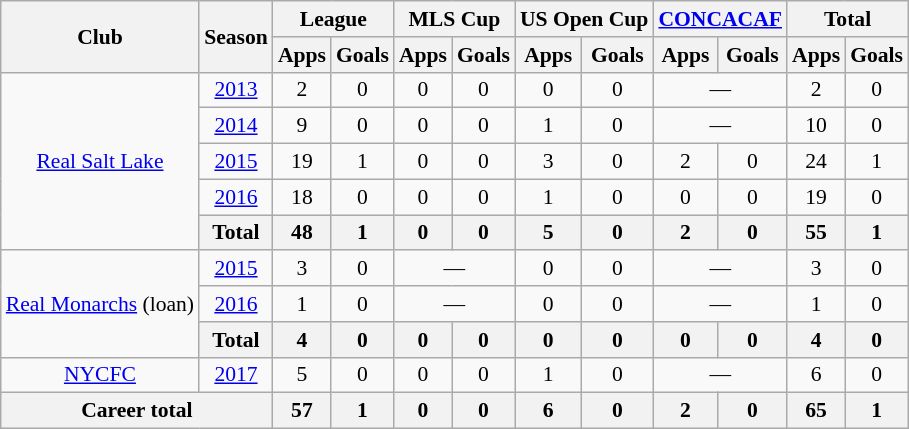<table class="wikitable" style="font-size:90%; text-align:center;">
<tr>
<th rowspan="2">Club</th>
<th rowspan="2">Season</th>
<th colspan="2">League</th>
<th colspan="2">MLS Cup</th>
<th colspan="2">US Open Cup</th>
<th colspan="2"><a href='#'>CONCACAF</a></th>
<th colspan="2">Total</th>
</tr>
<tr>
<th>Apps</th>
<th>Goals</th>
<th>Apps</th>
<th>Goals</th>
<th>Apps</th>
<th>Goals</th>
<th>Apps</th>
<th>Goals</th>
<th>Apps</th>
<th>Goals</th>
</tr>
<tr>
<td rowspan="5"><a href='#'>Real Salt Lake</a></td>
<td><a href='#'>2013</a></td>
<td>2</td>
<td>0</td>
<td>0</td>
<td>0</td>
<td>0</td>
<td>0</td>
<td colspan="2">—</td>
<td>2</td>
<td>0</td>
</tr>
<tr>
<td><a href='#'>2014</a></td>
<td>9</td>
<td>0</td>
<td>0</td>
<td>0</td>
<td>1</td>
<td>0</td>
<td colspan="2">—</td>
<td>10</td>
<td>0</td>
</tr>
<tr>
<td><a href='#'>2015</a></td>
<td>19</td>
<td>1</td>
<td>0</td>
<td>0</td>
<td>3</td>
<td>0</td>
<td>2</td>
<td>0</td>
<td>24</td>
<td>1</td>
</tr>
<tr>
<td><a href='#'>2016</a></td>
<td>18</td>
<td>0</td>
<td>0</td>
<td>0</td>
<td>1</td>
<td>0</td>
<td>0</td>
<td>0</td>
<td>19</td>
<td>0</td>
</tr>
<tr>
<th>Total</th>
<th>48</th>
<th>1</th>
<th>0</th>
<th>0</th>
<th>5</th>
<th>0</th>
<th>2</th>
<th>0</th>
<th>55</th>
<th>1</th>
</tr>
<tr>
<td rowspan="3"><a href='#'>Real Monarchs</a> (loan)</td>
<td><a href='#'>2015</a></td>
<td>3</td>
<td>0</td>
<td colspan="2">—</td>
<td>0</td>
<td>0</td>
<td colspan="2">—</td>
<td>3</td>
<td>0</td>
</tr>
<tr>
<td><a href='#'>2016</a></td>
<td>1</td>
<td>0</td>
<td colspan="2">—</td>
<td>0</td>
<td>0</td>
<td colspan="2">—</td>
<td>1</td>
<td>0</td>
</tr>
<tr>
<th>Total</th>
<th>4</th>
<th>0</th>
<th>0</th>
<th>0</th>
<th>0</th>
<th>0</th>
<th>0</th>
<th>0</th>
<th>4</th>
<th>0</th>
</tr>
<tr>
<td><a href='#'>NYCFC</a></td>
<td><a href='#'>2017</a></td>
<td>5</td>
<td>0</td>
<td>0</td>
<td>0</td>
<td>1</td>
<td>0</td>
<td colspan="2">—</td>
<td>6</td>
<td>0</td>
</tr>
<tr>
<th colspan="2">Career total</th>
<th>57</th>
<th>1</th>
<th>0</th>
<th>0</th>
<th>6</th>
<th>0</th>
<th>2</th>
<th>0</th>
<th>65</th>
<th>1</th>
</tr>
</table>
